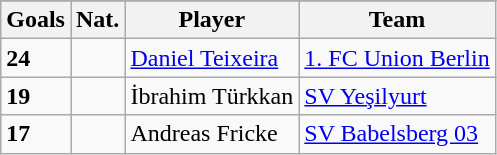<table class="wikitable">
<tr align="center" bgcolor="#dfdfdf">
</tr>
<tr>
<th>Goals</th>
<th>Nat.</th>
<th>Player</th>
<th>Team</th>
</tr>
<tr>
<td><strong>24</strong></td>
<td></td>
<td><a href='#'>Daniel Teixeira</a></td>
<td><a href='#'>1. FC Union Berlin</a></td>
</tr>
<tr>
<td><strong>19</strong></td>
<td></td>
<td>İbrahim Türkkan</td>
<td><a href='#'>SV Yeşilyurt</a></td>
</tr>
<tr>
<td><strong>17</strong></td>
<td></td>
<td>Andreas Fricke</td>
<td><a href='#'>SV Babelsberg 03</a></td>
</tr>
</table>
